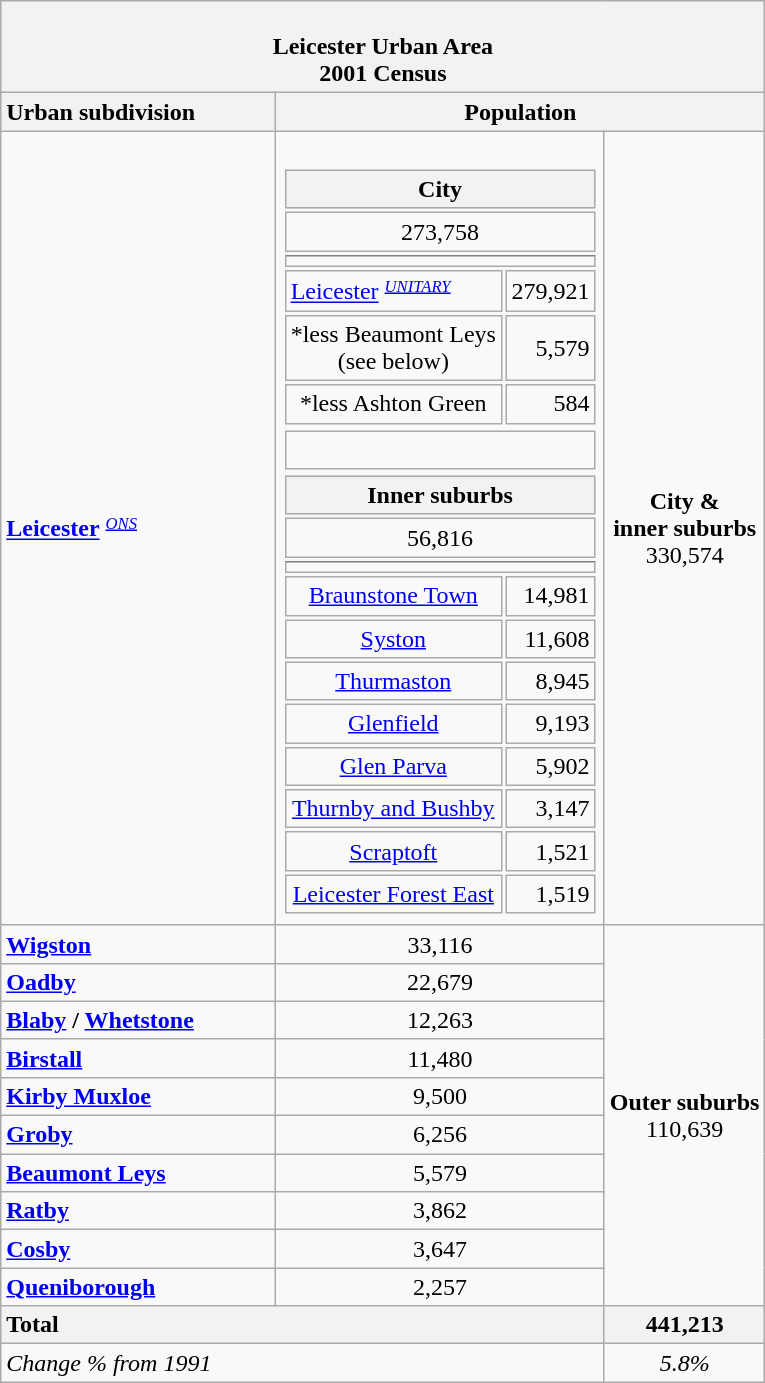<table class="wikitable">
<tr>
<th colspan="3"><br>Leicester Urban Area<br>2001 Census</th>
</tr>
<tr>
<th style="text-align:left;width: 11em;">Urban subdivision</th>
<th colspan="2">Population</th>
</tr>
<tr align="center">
<td style="text-align:left;"><strong><a href='#'>Leicester</a></strong>  <small><sup><em><a href='#'>ONS</a></em></sup></small></td>
<td align="center" style="text-align:center";><br><table>
<tr align="center;">
</tr>
<tr style="background:Lavender;">
<th colspan="2" style="text-align:center;">City</th>
</tr>
<tr>
<td colspan="2" style="text-align:center;">273,758</td>
</tr>
<tr>
<td colspan="2" style="border-top:1px solid grey;"></td>
</tr>
<tr style="text-align:left;">
<td><a href='#'>Leicester</a> <small><sup><em><a href='#'>UNITARY</a></em></sup></small></td>
<td style="text-align:right;">279,921</td>
</tr>
<tr>
<td>*less Beaumont Leys<br>(see below)</td>
<td style="text-align:right">5,579</td>
</tr>
<tr>
<td>*less Ashton Green</td>
<td style="text-align:right;">584</td>
</tr>
<tr>
</tr>
<tr>
<td colspan="2"> </td>
</tr>
<tr>
</tr>
<tr style="background:Lavender;">
<th colspan="2" style="text-align:center;">Inner suburbs</th>
</tr>
<tr>
<td colspan="2" style="text-align:center;">56,816</td>
</tr>
<tr>
<td colspan="2" style="border-top:1px solid grey;"></td>
</tr>
<tr>
<td><a href='#'>Braunstone Town</a></td>
<td style="text-align:right;">14,981</td>
</tr>
<tr>
<td><a href='#'>Syston</a></td>
<td style="text-align:right;">11,608</td>
</tr>
<tr>
<td><a href='#'>Thurmaston</a></td>
<td style="text-align:right;">8,945</td>
</tr>
<tr>
<td><a href='#'>Glenfield</a></td>
<td style="text-align:right;">9,193</td>
</tr>
<tr>
<td><a href='#'>Glen Parva</a></td>
<td style="text-align:right;">5,902</td>
</tr>
<tr>
<td><a href='#'>Thurnby and Bushby</a></td>
<td style="text-align:right;">3,147</td>
</tr>
<tr>
<td><a href='#'>Scraptoft</a></td>
<td style="text-align:right;">1,521</td>
</tr>
<tr>
<td><a href='#'>Leicester Forest East</a></td>
<td style="text-align:right;">1,519</td>
</tr>
<tr>
</tr>
</table>
</td>
<td style="text-align:center;"><strong>City &<br>inner suburbs</strong><br>330,574</td>
</tr>
<tr>
<td><strong><a href='#'>Wigston</a></strong></td>
<td style="text-align:center;">33,116</td>
<td rowspan="10" style="text-align:center;"><strong>Outer suburbs</strong><br>110,639</td>
</tr>
<tr>
<td><strong><a href='#'>Oadby</a></strong></td>
<td style="text-align:center;">22,679</td>
</tr>
<tr>
<td><strong><a href='#'>Blaby</a> / <a href='#'>Whetstone</a></strong></td>
<td style="text-align:center;">12,263</td>
</tr>
<tr>
<td><a href='#'><strong>Birstall</strong></a></td>
<td style="text-align:center;">11,480</td>
</tr>
<tr>
<td><strong><a href='#'>Kirby Muxloe</a></strong></td>
<td style="text-align:center;">9,500</td>
</tr>
<tr>
<td><strong><a href='#'>Groby</a></strong></td>
<td style="text-align:center;">6,256</td>
</tr>
<tr>
<td><strong><a href='#'>Beaumont Leys</a></strong></td>
<td style="text-align:center;">5,579</td>
</tr>
<tr>
<td><strong><a href='#'>Ratby</a></strong></td>
<td style="text-align:center;">3,862</td>
</tr>
<tr>
<td><a href='#'><strong>Cosby</strong></a></td>
<td style="text-align:center;">3,647</td>
</tr>
<tr>
<td><strong><a href='#'>Queniborough</a></strong></td>
<td style="text-align:center;">2,257</td>
</tr>
<tr>
<th colspan="2" style="text-align:left;">Total</th>
<th>441,213</th>
</tr>
<tr>
<td colspan="2" style="text-align:left;"><em>Change % from 1991</em></td>
<td align="center"><em> 5.8%</em></td>
</tr>
</table>
